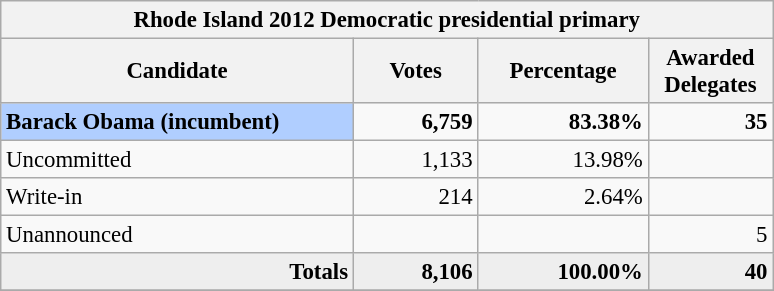<table class="wikitable" style="font-size: 95%;">
<tr>
<th colspan="6">Rhode Island 2012 Democratic presidential primary</th>
</tr>
<tr>
<th style="width: 15em">Candidate</th>
<th style="width: 5em">Votes</th>
<th style="width: 7em">Percentage</th>
<th style="width: 5em">Awarded Delegates</th>
</tr>
<tr>
<td style="width: 130px;font-weight:bold;background:#B0CEFF"><strong>Barack Obama</strong> <strong>(incumbent)</strong></td>
<td align="right" style="font-weight:bold"><strong>6,759</strong></td>
<td align="right" style="font-weight:bold"><strong>83.38%</strong></td>
<td align="right" style="font-weight:bold"><strong>35</strong></td>
</tr>
<tr>
<td style="width: 130px;">Uncommitted</td>
<td align="right">1,133</td>
<td align="right">13.98%</td>
<td align="right"></td>
</tr>
<tr>
<td style="width: 130px;">Write-in</td>
<td align="right">214</td>
<td align="right">2.64%</td>
<td align="right"></td>
</tr>
<tr>
<td style="width: 130px;">Unannounced</td>
<td align="right"></td>
<td align="right"></td>
<td align="right">5</td>
</tr>
<tr bgcolor="#EEEEEE">
<td align="right"><strong>Totals</strong></td>
<td align="right"><strong>8,106</strong></td>
<td align="right"><strong>100.00%</strong></td>
<td align="right"><strong>40</strong></td>
</tr>
<tr bgcolor="#EEEEEE">
</tr>
</table>
